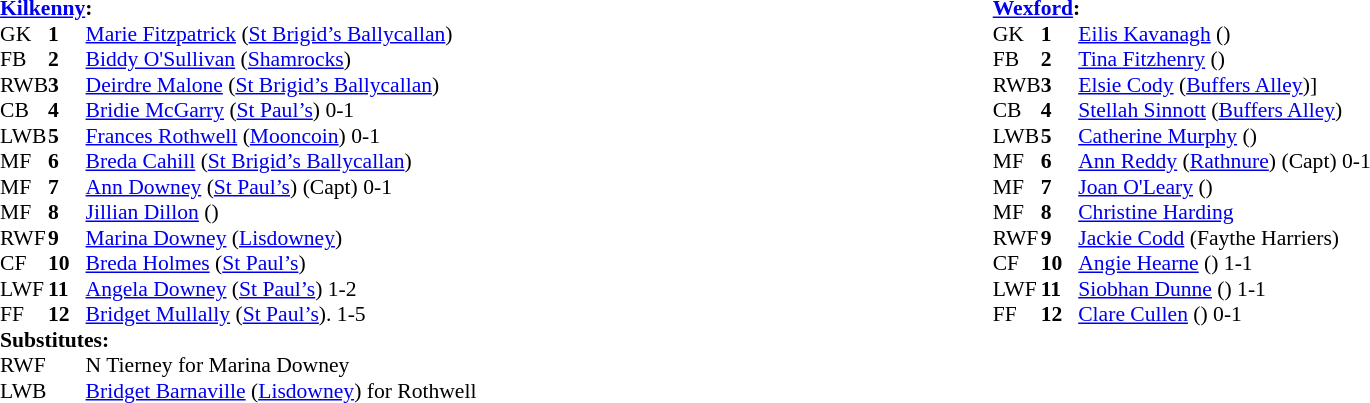<table width="100%">
<tr>
<td valign="top"></td>
<td valign="top" width="50%"><br><table style="font-size: 90%" cellspacing="0" cellpadding="0" align=center>
<tr>
<td colspan="4"><strong><a href='#'>Kilkenny</a>:</strong></td>
</tr>
<tr>
<th width="25"></th>
<th width="25"></th>
</tr>
<tr>
<td>GK</td>
<td><strong>1</strong></td>
<td><a href='#'>Marie Fitzpatrick</a> (<a href='#'>St Brigid’s Ballycallan</a>)</td>
</tr>
<tr>
<td>FB</td>
<td><strong>2</strong></td>
<td><a href='#'>Biddy O'Sullivan</a> (<a href='#'>Shamrocks</a>)</td>
</tr>
<tr>
<td>RWB</td>
<td><strong>3</strong></td>
<td><a href='#'>Deirdre Malone</a> (<a href='#'>St Brigid’s Ballycallan</a>)</td>
</tr>
<tr>
<td>CB</td>
<td><strong>4</strong></td>
<td><a href='#'>Bridie McGarry</a> (<a href='#'>St Paul’s</a>) 0-1</td>
</tr>
<tr>
<td>LWB</td>
<td><strong>5</strong></td>
<td><a href='#'>Frances Rothwell</a> (<a href='#'>Mooncoin</a>) 0-1 </td>
</tr>
<tr>
<td>MF</td>
<td><strong>6</strong></td>
<td><a href='#'>Breda Cahill</a> (<a href='#'>St Brigid’s Ballycallan</a>)</td>
</tr>
<tr>
<td>MF</td>
<td><strong>7</strong></td>
<td><a href='#'>Ann Downey</a> (<a href='#'>St Paul’s</a>) (Capt) 0-1</td>
</tr>
<tr>
<td>MF</td>
<td><strong>8</strong></td>
<td><a href='#'>Jillian Dillon</a> ()</td>
</tr>
<tr>
<td>RWF</td>
<td><strong>9</strong></td>
<td><a href='#'>Marina Downey</a> (<a href='#'>Lisdowney</a>) </td>
</tr>
<tr>
<td>CF</td>
<td><strong>10</strong></td>
<td><a href='#'>Breda Holmes</a> (<a href='#'>St Paul’s</a>)</td>
</tr>
<tr>
<td>LWF</td>
<td><strong>11</strong></td>
<td><a href='#'>Angela Downey</a> (<a href='#'>St Paul’s</a>) 1-2</td>
</tr>
<tr>
<td>FF</td>
<td><strong>12</strong></td>
<td><a href='#'>Bridget Mullally</a> (<a href='#'>St Paul’s</a>). 1-5</td>
</tr>
<tr>
<td colspan=4><strong>Substitutes:</strong></td>
</tr>
<tr>
<td>RWF</td>
<td></td>
<td>N Tierney for Marina Downey </td>
</tr>
<tr>
<td>LWB</td>
<td></td>
<td><a href='#'>Bridget Barnaville</a> (<a href='#'>Lisdowney</a>) for Rothwell </td>
</tr>
<tr>
</tr>
</table>
</td>
<td valign="top" width="50%"><br><table style="font-size: 90%" cellspacing="0" cellpadding="0" align=center>
<tr>
<td colspan="4"><strong><a href='#'>Wexford</a>:</strong></td>
</tr>
<tr>
<th width="25"></th>
<th width="25"></th>
</tr>
<tr>
<td>GK</td>
<td><strong>1</strong></td>
<td><a href='#'>Eilis Kavanagh</a> ()</td>
</tr>
<tr>
<td>FB</td>
<td><strong>2</strong></td>
<td><a href='#'>Tina Fitzhenry</a> ()</td>
</tr>
<tr>
<td>RWB</td>
<td><strong>3</strong></td>
<td><a href='#'>Elsie Cody</a> (<a href='#'>Buffers Alley</a>)]</td>
</tr>
<tr>
<td>CB</td>
<td><strong>4</strong></td>
<td><a href='#'>Stellah Sinnott</a> (<a href='#'>Buffers Alley</a>)</td>
</tr>
<tr>
<td>LWB</td>
<td><strong>5</strong></td>
<td><a href='#'>Catherine Murphy</a> ()</td>
</tr>
<tr>
<td>MF</td>
<td><strong>6</strong></td>
<td><a href='#'>Ann Reddy</a> (<a href='#'>Rathnure</a>) (Capt) 0-1</td>
</tr>
<tr>
<td>MF</td>
<td><strong>7</strong></td>
<td><a href='#'>Joan O'Leary</a> ()</td>
</tr>
<tr>
<td>MF</td>
<td><strong>8</strong></td>
<td><a href='#'>Christine Harding</a></td>
</tr>
<tr>
<td>RWF</td>
<td><strong>9</strong></td>
<td><a href='#'>Jackie Codd</a> (Faythe Harriers)</td>
</tr>
<tr>
<td>CF</td>
<td><strong>10</strong></td>
<td><a href='#'>Angie Hearne</a> () 1-1</td>
</tr>
<tr>
<td>LWF</td>
<td><strong>11</strong></td>
<td><a href='#'>Siobhan Dunne</a> () 1-1</td>
</tr>
<tr>
<td>FF</td>
<td><strong>12</strong></td>
<td><a href='#'>Clare Cullen</a> () 0-1</td>
</tr>
<tr>
</tr>
</table>
</td>
</tr>
</table>
